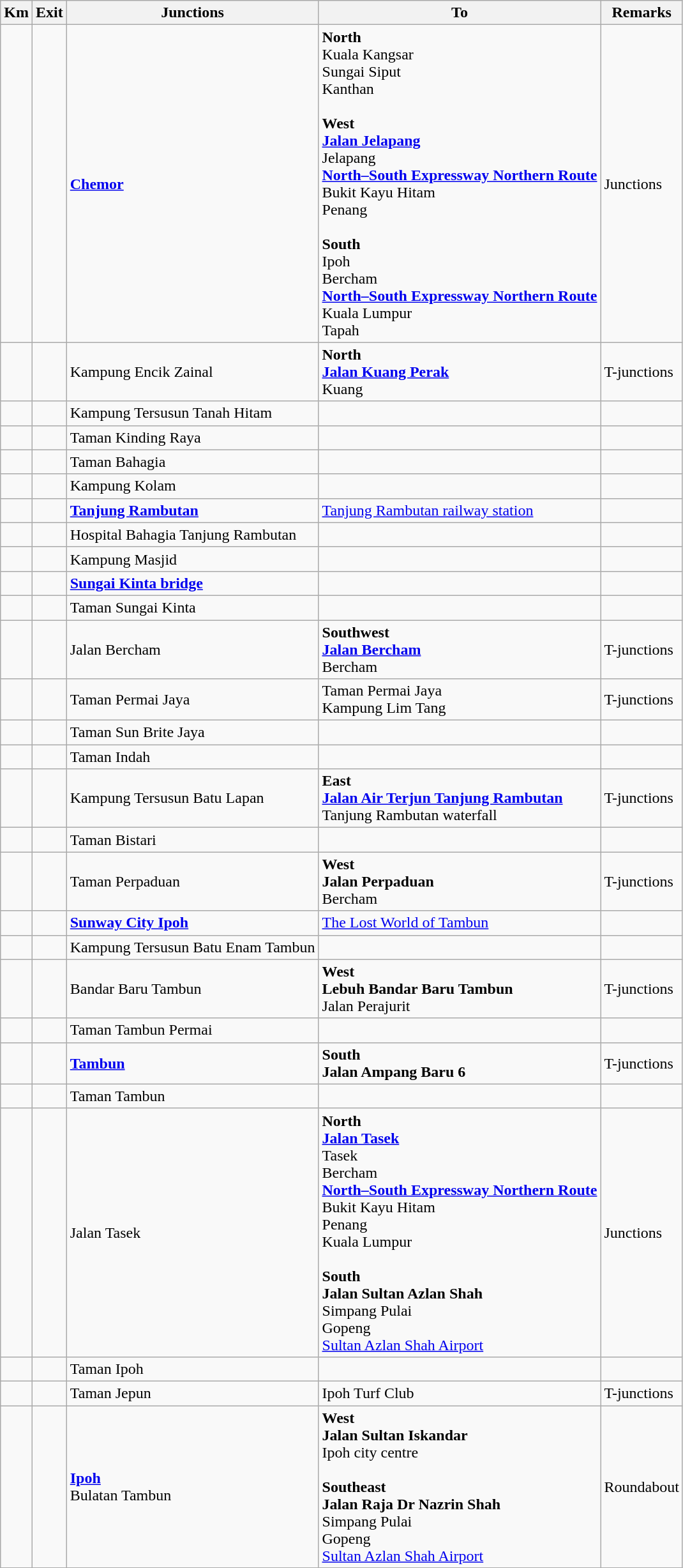<table class="wikitable">
<tr>
<th>Km</th>
<th>Exit</th>
<th>Junctions</th>
<th>To</th>
<th>Remarks</th>
</tr>
<tr>
<td></td>
<td></td>
<td><strong><a href='#'>Chemor</a></strong></td>
<td><strong>North</strong><br> Kuala Kangsar<br> Sungai Siput<br> Kanthan<br><br><strong>West</strong><br> <strong><a href='#'>Jalan Jelapang</a></strong><br>Jelapang<br>  <strong><a href='#'>North–South Expressway Northern Route</a></strong><br>Bukit Kayu Hitam<br>Penang<br><br><strong>South</strong><br> Ipoh<br> Bercham<br>  <strong><a href='#'>North–South Expressway Northern Route</a></strong><br>Kuala Lumpur<br>Tapah</td>
<td>Junctions</td>
</tr>
<tr>
<td></td>
<td></td>
<td>Kampung Encik Zainal</td>
<td><strong>North</strong><br> <strong><a href='#'>Jalan Kuang Perak</a></strong><br>Kuang</td>
<td>T-junctions</td>
</tr>
<tr>
<td></td>
<td></td>
<td>Kampung Tersusun Tanah Hitam</td>
<td></td>
<td></td>
</tr>
<tr>
<td></td>
<td></td>
<td>Taman Kinding Raya</td>
<td></td>
<td></td>
</tr>
<tr>
<td></td>
<td></td>
<td>Taman Bahagia</td>
<td></td>
<td></td>
</tr>
<tr>
<td></td>
<td></td>
<td>Kampung Kolam</td>
<td></td>
<td></td>
</tr>
<tr>
<td></td>
<td></td>
<td><strong><a href='#'>Tanjung Rambutan</a></strong></td>
<td><a href='#'>Tanjung Rambutan railway station</a></td>
<td></td>
</tr>
<tr>
<td></td>
<td></td>
<td>Hospital Bahagia Tanjung Rambutan</td>
<td></td>
<td></td>
</tr>
<tr>
<td></td>
<td></td>
<td>Kampung Masjid</td>
<td></td>
<td></td>
</tr>
<tr>
<td></td>
<td></td>
<td><strong><a href='#'>Sungai Kinta bridge</a></strong></td>
<td></td>
<td></td>
</tr>
<tr>
<td></td>
<td></td>
<td>Taman Sungai Kinta</td>
<td></td>
<td></td>
</tr>
<tr>
<td></td>
<td></td>
<td>Jalan Bercham</td>
<td><strong>Southwest</strong><br> <strong><a href='#'>Jalan Bercham</a></strong><br>Bercham</td>
<td>T-junctions</td>
</tr>
<tr>
<td></td>
<td></td>
<td>Taman Permai Jaya</td>
<td>Taman Permai Jaya<br>Kampung Lim Tang</td>
<td>T-junctions</td>
</tr>
<tr>
<td></td>
<td></td>
<td>Taman Sun Brite Jaya</td>
<td></td>
<td></td>
</tr>
<tr>
<td></td>
<td></td>
<td>Taman Indah</td>
<td></td>
<td></td>
</tr>
<tr>
<td></td>
<td></td>
<td>Kampung Tersusun Batu Lapan</td>
<td><strong>East</strong><br> <strong><a href='#'>Jalan Air Terjun Tanjung Rambutan</a></strong><br>Tanjung Rambutan waterfall</td>
<td>T-junctions</td>
</tr>
<tr>
<td></td>
<td></td>
<td>Taman Bistari</td>
<td></td>
<td></td>
</tr>
<tr>
<td></td>
<td></td>
<td>Taman Perpaduan</td>
<td><strong>West</strong><br><strong>Jalan Perpaduan</strong><br>Bercham</td>
<td>T-junctions</td>
</tr>
<tr>
<td></td>
<td></td>
<td><strong><a href='#'>Sunway City Ipoh</a></strong></td>
<td><a href='#'>The Lost World of Tambun</a></td>
<td></td>
</tr>
<tr>
<td></td>
<td></td>
<td>Kampung Tersusun Batu Enam Tambun</td>
<td></td>
<td></td>
</tr>
<tr>
<td></td>
<td></td>
<td>Bandar Baru Tambun</td>
<td><strong>West</strong><br><strong>Lebuh Bandar Baru Tambun</strong><br>Jalan Perajurit</td>
<td>T-junctions</td>
</tr>
<tr>
<td></td>
<td></td>
<td>Taman Tambun Permai</td>
<td></td>
<td></td>
</tr>
<tr>
<td></td>
<td></td>
<td><strong><a href='#'>Tambun</a></strong></td>
<td><strong>South</strong><br><strong>Jalan Ampang Baru 6</strong></td>
<td>T-junctions</td>
</tr>
<tr>
<td></td>
<td></td>
<td>Taman Tambun</td>
<td></td>
<td></td>
</tr>
<tr>
<td></td>
<td></td>
<td>Jalan Tasek</td>
<td><strong>North</strong><br><strong><a href='#'>Jalan Tasek</a></strong><br>Tasek<br>Bercham<br>  <strong><a href='#'>North–South Expressway Northern Route</a></strong><br>Bukit Kayu Hitam<br>Penang<br>Kuala Lumpur<br><br><strong>South</strong><br><strong>Jalan Sultan Azlan Shah</strong><br>Simpang Pulai<br>Gopeng<br><a href='#'>Sultan Azlan Shah Airport</a></td>
<td>Junctions</td>
</tr>
<tr>
<td></td>
<td></td>
<td>Taman Ipoh</td>
<td></td>
<td></td>
</tr>
<tr>
<td></td>
<td></td>
<td>Taman Jepun</td>
<td>Ipoh Turf Club</td>
<td>T-junctions</td>
</tr>
<tr>
<td></td>
<td></td>
<td><strong><a href='#'>Ipoh</a></strong><br>Bulatan Tambun</td>
<td><strong>West</strong><br><strong>Jalan Sultan Iskandar</strong><br>Ipoh city centre<br><br><strong>Southeast</strong><br> <strong>Jalan Raja Dr Nazrin Shah</strong><br>Simpang Pulai<br>Gopeng<br><a href='#'>Sultan Azlan Shah Airport</a></td>
<td>Roundabout</td>
</tr>
</table>
